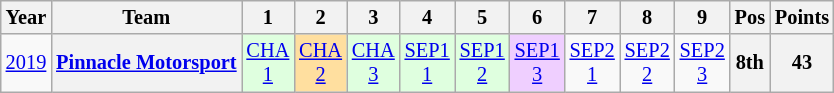<table class="wikitable" style="text-align:center; font-size:85%">
<tr>
<th>Year</th>
<th>Team</th>
<th>1</th>
<th>2</th>
<th>3</th>
<th>4</th>
<th>5</th>
<th>6</th>
<th>7</th>
<th>8</th>
<th>9</th>
<th>Pos</th>
<th>Points</th>
</tr>
<tr>
<td><a href='#'>2019</a></td>
<th nowrap><a href='#'>Pinnacle Motorsport</a></th>
<td style="background:#DFFFDF;"><a href='#'>CHA<br>1</a><br></td>
<td style="background:#FFDF9F;"><a href='#'>CHA<br>2</a><br></td>
<td style="background:#DFFFDF;"><a href='#'>CHA<br>3</a><br></td>
<td style="background:#DFFFDF;"><a href='#'>SEP1<br>1</a><br></td>
<td style="background:#DFFFDF;"><a href='#'>SEP1<br>2</a><br></td>
<td style="background:#EFCFFF;"><a href='#'>SEP1<br>3</a><br></td>
<td><a href='#'>SEP2<br>1</a></td>
<td><a href='#'>SEP2<br>2</a></td>
<td><a href='#'>SEP2<br>3</a></td>
<th>8th</th>
<th>43</th>
</tr>
</table>
